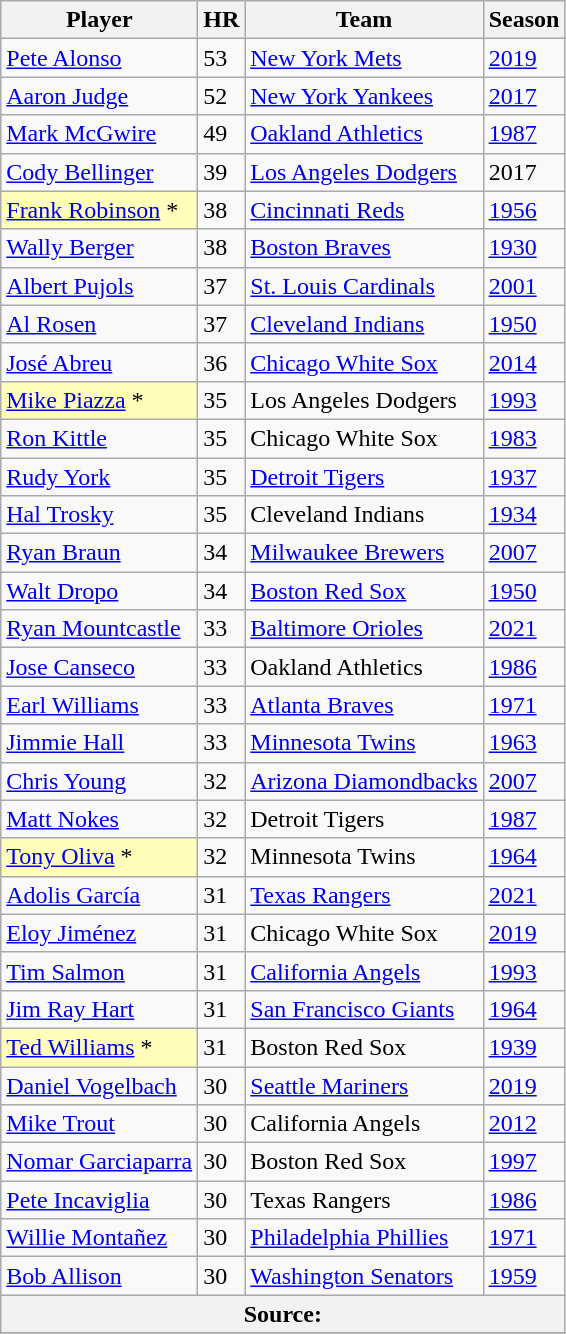<table class="wikitable">
<tr>
<th>Player</th>
<th>HR</th>
<th>Team</th>
<th>Season</th>
</tr>
<tr>
<td><a href='#'>Pete Alonso</a></td>
<td>53</td>
<td><a href='#'>New York Mets</a></td>
<td><a href='#'>2019</a></td>
</tr>
<tr>
<td><a href='#'>Aaron Judge</a></td>
<td>52</td>
<td><a href='#'>New York Yankees</a></td>
<td><a href='#'>2017</a></td>
</tr>
<tr>
<td><a href='#'>Mark McGwire</a></td>
<td>49</td>
<td><a href='#'>Oakland Athletics</a></td>
<td><a href='#'>1987</a></td>
</tr>
<tr>
<td><a href='#'>Cody Bellinger</a></td>
<td>39</td>
<td><a href='#'>Los Angeles Dodgers</a></td>
<td>2017</td>
</tr>
<tr>
<td style="background-color:#ffffbb"><a href='#'>Frank Robinson</a> *</td>
<td>38</td>
<td><a href='#'>Cincinnati Reds</a></td>
<td><a href='#'>1956</a></td>
</tr>
<tr>
<td><a href='#'>Wally Berger</a></td>
<td>38</td>
<td><a href='#'>Boston Braves</a></td>
<td><a href='#'>1930</a></td>
</tr>
<tr>
<td><a href='#'>Albert Pujols</a></td>
<td>37</td>
<td><a href='#'>St. Louis Cardinals</a></td>
<td><a href='#'>2001</a></td>
</tr>
<tr>
<td><a href='#'>Al Rosen</a></td>
<td>37</td>
<td><a href='#'>Cleveland Indians</a></td>
<td><a href='#'>1950</a></td>
</tr>
<tr>
<td><a href='#'>José Abreu</a></td>
<td>36</td>
<td><a href='#'>Chicago White Sox</a></td>
<td><a href='#'>2014</a></td>
</tr>
<tr>
<td style="background-color:#ffffbb"><a href='#'>Mike Piazza</a> *</td>
<td>35</td>
<td>Los Angeles Dodgers</td>
<td><a href='#'>1993</a></td>
</tr>
<tr>
<td><a href='#'>Ron Kittle</a></td>
<td>35</td>
<td>Chicago White Sox</td>
<td><a href='#'>1983</a></td>
</tr>
<tr>
<td><a href='#'>Rudy York</a></td>
<td>35</td>
<td><a href='#'>Detroit Tigers</a></td>
<td><a href='#'>1937</a></td>
</tr>
<tr>
<td><a href='#'>Hal Trosky</a></td>
<td>35</td>
<td>Cleveland Indians</td>
<td><a href='#'>1934</a></td>
</tr>
<tr>
<td><a href='#'>Ryan Braun</a></td>
<td>34</td>
<td><a href='#'>Milwaukee Brewers</a></td>
<td><a href='#'>2007</a></td>
</tr>
<tr>
<td><a href='#'>Walt Dropo</a></td>
<td>34</td>
<td><a href='#'>Boston Red Sox</a></td>
<td><a href='#'>1950</a></td>
</tr>
<tr>
<td><a href='#'>Ryan Mountcastle</a></td>
<td>33</td>
<td><a href='#'>Baltimore Orioles</a></td>
<td><a href='#'>2021</a></td>
</tr>
<tr>
<td><a href='#'>Jose Canseco</a></td>
<td>33</td>
<td>Oakland Athletics</td>
<td><a href='#'>1986</a></td>
</tr>
<tr>
<td><a href='#'>Earl Williams</a></td>
<td>33</td>
<td><a href='#'>Atlanta Braves</a></td>
<td><a href='#'>1971</a></td>
</tr>
<tr>
<td><a href='#'>Jimmie Hall</a></td>
<td>33</td>
<td><a href='#'>Minnesota Twins</a></td>
<td><a href='#'>1963</a></td>
</tr>
<tr>
<td><a href='#'>Chris Young</a></td>
<td>32</td>
<td><a href='#'>Arizona Diamondbacks</a></td>
<td><a href='#'>2007</a></td>
</tr>
<tr>
<td><a href='#'>Matt Nokes</a></td>
<td>32</td>
<td>Detroit Tigers</td>
<td><a href='#'>1987</a></td>
</tr>
<tr>
<td style="background-color:#ffffbb"><a href='#'>Tony Oliva</a> *</td>
<td>32</td>
<td>Minnesota Twins</td>
<td><a href='#'>1964</a></td>
</tr>
<tr>
<td><a href='#'>Adolis García</a></td>
<td>31</td>
<td><a href='#'>Texas Rangers</a></td>
<td><a href='#'>2021</a></td>
</tr>
<tr>
<td><a href='#'>Eloy Jiménez</a></td>
<td>31</td>
<td>Chicago White Sox</td>
<td><a href='#'>2019</a></td>
</tr>
<tr>
<td><a href='#'>Tim Salmon</a></td>
<td>31</td>
<td><a href='#'>California Angels</a></td>
<td><a href='#'>1993</a></td>
</tr>
<tr>
<td><a href='#'>Jim Ray Hart</a></td>
<td>31</td>
<td><a href='#'>San Francisco Giants</a></td>
<td><a href='#'>1964</a></td>
</tr>
<tr>
<td style="background-color:#ffffbb"><a href='#'>Ted Williams</a> *</td>
<td>31</td>
<td>Boston Red Sox</td>
<td><a href='#'>1939</a></td>
</tr>
<tr>
<td><a href='#'>Daniel Vogelbach</a></td>
<td>30</td>
<td><a href='#'>Seattle Mariners</a></td>
<td><a href='#'>2019</a></td>
</tr>
<tr>
<td><a href='#'>Mike Trout</a></td>
<td>30</td>
<td>California Angels</td>
<td><a href='#'>2012</a></td>
</tr>
<tr>
<td><a href='#'>Nomar Garciaparra</a></td>
<td>30</td>
<td>Boston Red Sox</td>
<td><a href='#'>1997</a></td>
</tr>
<tr>
<td><a href='#'>Pete Incaviglia</a></td>
<td>30</td>
<td>Texas Rangers</td>
<td><a href='#'>1986</a></td>
</tr>
<tr>
<td><a href='#'>Willie Montañez</a></td>
<td>30</td>
<td><a href='#'>Philadelphia Phillies</a></td>
<td><a href='#'>1971</a></td>
</tr>
<tr>
<td><a href='#'>Bob Allison</a></td>
<td>30</td>
<td><a href='#'>Washington Senators</a></td>
<td><a href='#'>1959</a></td>
</tr>
<tr>
<th colspan=6>Source:</th>
</tr>
<tr>
</tr>
</table>
